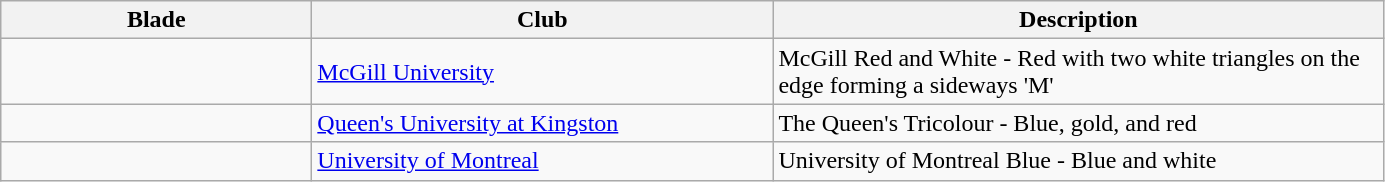<table class="wikitable">
<tr>
<th width=200>Blade</th>
<th width=300>Club</th>
<th width=400>Description</th>
</tr>
<tr>
<td></td>
<td><a href='#'>McGill University</a></td>
<td>McGill Red and White - Red with two white triangles on the edge forming a sideways 'M'</td>
</tr>
<tr>
<td></td>
<td><a href='#'>Queen's University at Kingston</a></td>
<td>The Queen's Tricolour - Blue, gold, and red</td>
</tr>
<tr>
<td></td>
<td><a href='#'>University of Montreal</a></td>
<td>University of Montreal Blue - Blue and white</td>
</tr>
</table>
